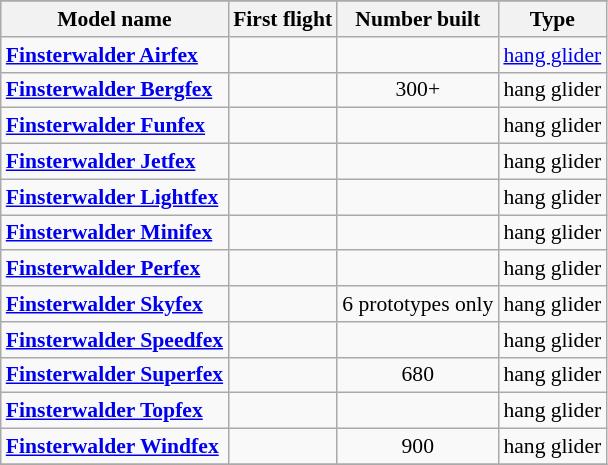<table class="wikitable" align=center style="font-size:90%;">
<tr>
</tr>
<tr style="background:#efefef;">
<th>Model name</th>
<th>First flight</th>
<th>Number built</th>
<th>Type</th>
</tr>
<tr>
<td align=left><strong><a href='#'>Finsterwalder Airfex</a></strong></td>
<td align=center></td>
<td align=center></td>
<td align=left><a href='#'>hang glider</a></td>
</tr>
<tr>
<td align=left><strong><a href='#'>Finsterwalder Bergfex</a></strong></td>
<td align=center></td>
<td align=center>300+</td>
<td align=left>hang glider</td>
</tr>
<tr>
<td align=left><strong><a href='#'>Finsterwalder Funfex</a></strong></td>
<td align=center></td>
<td align=center></td>
<td align=left>hang glider</td>
</tr>
<tr>
<td align=left><strong><a href='#'>Finsterwalder Jetfex</a></strong></td>
<td align=center></td>
<td align=center></td>
<td align=left>hang glider</td>
</tr>
<tr>
<td align=left><strong><a href='#'>Finsterwalder Lightfex</a></strong></td>
<td align=center></td>
<td align=center></td>
<td align=left>hang glider</td>
</tr>
<tr>
<td align=left><strong><a href='#'>Finsterwalder Minifex</a></strong></td>
<td align=center></td>
<td align=center></td>
<td align=left>hang glider</td>
</tr>
<tr>
<td align=left><strong><a href='#'>Finsterwalder Perfex</a></strong></td>
<td align=center></td>
<td align=center></td>
<td align=left>hang glider</td>
</tr>
<tr>
<td align=left><strong><a href='#'>Finsterwalder Skyfex</a></strong></td>
<td align=center></td>
<td align=center>6 prototypes only</td>
<td align=left>hang glider</td>
</tr>
<tr>
<td align=left><strong><a href='#'>Finsterwalder Speedfex</a></strong></td>
<td align=center></td>
<td align=center></td>
<td align=left>hang glider</td>
</tr>
<tr>
<td align=left><strong><a href='#'>Finsterwalder Superfex</a></strong></td>
<td align=center></td>
<td align=center>680</td>
<td align=left>hang glider</td>
</tr>
<tr>
<td align=left><strong><a href='#'>Finsterwalder Topfex</a></strong></td>
<td align=center></td>
<td align=center></td>
<td align=left>hang glider</td>
</tr>
<tr>
<td align=left><strong><a href='#'>Finsterwalder Windfex</a></strong></td>
<td align=center></td>
<td align=center>900</td>
<td align=left>hang glider</td>
</tr>
<tr>
</tr>
</table>
